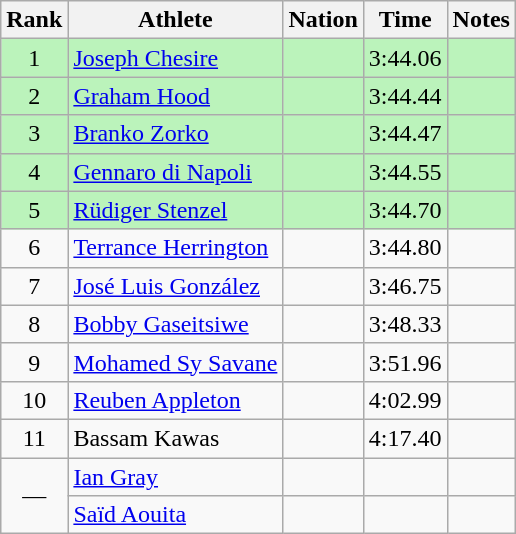<table class="wikitable sortable" style="text-align:center">
<tr>
<th>Rank</th>
<th>Athlete</th>
<th>Nation</th>
<th>Time</th>
<th>Notes</th>
</tr>
<tr style="background:#bbf3bb;">
<td>1</td>
<td align=left><a href='#'>Joseph Chesire</a></td>
<td align=left></td>
<td>3:44.06</td>
<td></td>
</tr>
<tr style="background:#bbf3bb;">
<td>2</td>
<td align=left><a href='#'>Graham Hood</a></td>
<td align=left></td>
<td>3:44.44</td>
<td></td>
</tr>
<tr style="background:#bbf3bb;">
<td>3</td>
<td align=left><a href='#'>Branko Zorko</a></td>
<td align=left></td>
<td>3:44.47</td>
<td></td>
</tr>
<tr style="background:#bbf3bb;">
<td>4</td>
<td align=left><a href='#'>Gennaro di Napoli</a></td>
<td align=left></td>
<td>3:44.55</td>
<td></td>
</tr>
<tr style="background:#bbf3bb;">
<td>5</td>
<td align=left><a href='#'>Rüdiger Stenzel</a></td>
<td align=left></td>
<td>3:44.70</td>
<td></td>
</tr>
<tr>
<td>6</td>
<td align=left><a href='#'>Terrance Herrington</a></td>
<td align=left></td>
<td>3:44.80</td>
<td></td>
</tr>
<tr>
<td>7</td>
<td align=left><a href='#'>José Luis González</a></td>
<td align=left></td>
<td>3:46.75</td>
<td></td>
</tr>
<tr>
<td>8</td>
<td align=left><a href='#'>Bobby Gaseitsiwe</a></td>
<td align=left></td>
<td>3:48.33</td>
<td></td>
</tr>
<tr>
<td>9</td>
<td align=left><a href='#'>Mohamed Sy Savane</a></td>
<td align=left></td>
<td>3:51.96</td>
<td></td>
</tr>
<tr>
<td>10</td>
<td align=left><a href='#'>Reuben Appleton</a></td>
<td align=left></td>
<td>4:02.99</td>
<td></td>
</tr>
<tr>
<td>11</td>
<td align=left>Bassam Kawas</td>
<td align=left></td>
<td>4:17.40</td>
<td></td>
</tr>
<tr>
<td rowspan=2 data-sort-value=12>—</td>
<td align=left><a href='#'>Ian Gray</a></td>
<td align=left></td>
<td></td>
<td></td>
</tr>
<tr>
<td align=left><a href='#'>Saïd Aouita</a></td>
<td align=left></td>
<td></td>
<td></td>
</tr>
</table>
